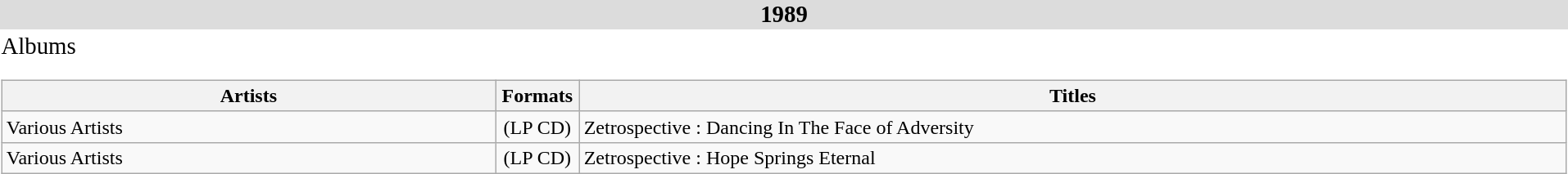<table class="collapsible collapsed" style="width:80em;">
<tr>
<th style = background:#DCDCDC><big>1989</big></th>
</tr>
<tr>
<td><big>Albums</big><br><table class="wikitable sortable" style="width:100%;" align="left">
<tr>
<th scope=col width="30%">Artists</th>
<th scope=col width="5%">Formats</th>
<th scope=col width="60%">Titles</th>
</tr>
<tr>
<td>Various Artists</td>
<td align="center">(LP CD)</td>
<td>Zetrospective : Dancing In The Face of Adversity</td>
</tr>
<tr>
<td>Various Artists</td>
<td align="center">(LP CD)</td>
<td>Zetrospective : Hope Springs Eternal</td>
</tr>
</table>
</td>
</tr>
</table>
